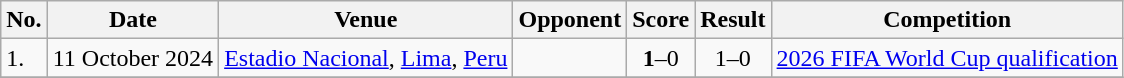<table class="wikitable">
<tr>
<th>No.</th>
<th>Date</th>
<th>Venue</th>
<th>Opponent</th>
<th>Score</th>
<th>Result</th>
<th>Competition</th>
</tr>
<tr>
<td>1.</td>
<td>11 October 2024</td>
<td><a href='#'>Estadio Nacional</a>, <a href='#'>Lima</a>, <a href='#'>Peru</a></td>
<td></td>
<td align=center><strong>1</strong>–0</td>
<td align=center>1–0</td>
<td><a href='#'>2026 FIFA World Cup qualification</a></td>
</tr>
<tr>
</tr>
</table>
